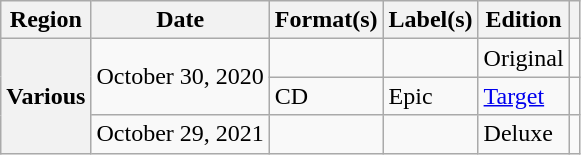<table class="wikitable plainrowheaders">
<tr>
<th scope="col">Region</th>
<th scope="col">Date</th>
<th scope="col">Format(s)</th>
<th scope="col">Label(s)</th>
<th scope="col">Edition</th>
<th scope="col"></th>
</tr>
<tr>
<th scope="row" rowspan="3">Various</th>
<td rowspan="2">October 30, 2020</td>
<td></td>
<td></td>
<td>Original</td>
<td align="center"></td>
</tr>
<tr>
<td>CD</td>
<td>Epic</td>
<td><a href='#'>Target</a></td>
<td align="center"></td>
</tr>
<tr>
<td>October 29, 2021</td>
<td></td>
<td></td>
<td>Deluxe</td>
<td align="center"></td>
</tr>
</table>
